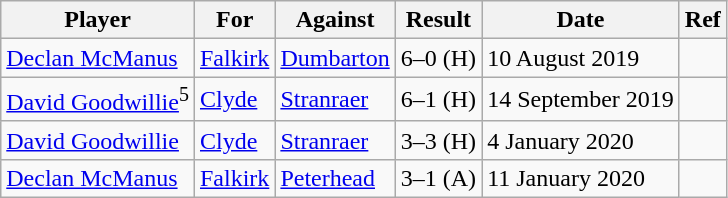<table class="wikitable">
<tr>
<th>Player</th>
<th>For</th>
<th>Against</th>
<th>Result</th>
<th>Date</th>
<th>Ref</th>
</tr>
<tr>
<td> <a href='#'>Declan McManus</a></td>
<td><a href='#'>Falkirk</a></td>
<td><a href='#'>Dumbarton</a></td>
<td>6–0 (H)</td>
<td>10 August 2019</td>
<td></td>
</tr>
<tr>
<td> <a href='#'>David Goodwillie</a><sup>5</sup></td>
<td><a href='#'>Clyde</a></td>
<td><a href='#'>Stranraer</a></td>
<td>6–1 (H)</td>
<td>14 September 2019</td>
<td></td>
</tr>
<tr>
<td> <a href='#'>David Goodwillie</a></td>
<td><a href='#'>Clyde</a></td>
<td><a href='#'>Stranraer</a></td>
<td>3–3 (H)</td>
<td>4 January 2020</td>
<td></td>
</tr>
<tr>
<td> <a href='#'>Declan McManus</a></td>
<td><a href='#'>Falkirk</a></td>
<td><a href='#'>Peterhead</a></td>
<td>3–1 (A)</td>
<td>11 January 2020</td>
<td></td>
</tr>
</table>
